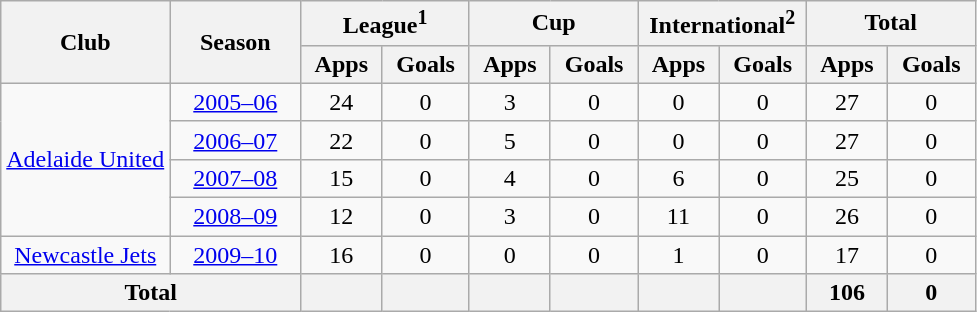<table class="wikitable" style="text-align: center;">
<tr>
<th rowspan="2">Club</th>
<th rowspan="2" width="80">Season</th>
<th colspan="2" width="105">League<sup>1</sup></th>
<th colspan="2" width="105">Cup</th>
<th colspan="2" width="105">International<sup>2</sup></th>
<th colspan="2" width="105">Total</th>
</tr>
<tr>
<th>Apps</th>
<th>Goals</th>
<th>Apps</th>
<th>Goals</th>
<th>Apps</th>
<th>Goals</th>
<th>Apps</th>
<th>Goals</th>
</tr>
<tr>
<td rowspan="4" valign="center"><a href='#'>Adelaide United</a></td>
<td><a href='#'>2005–06</a></td>
<td>24</td>
<td>0</td>
<td>3</td>
<td>0</td>
<td>0</td>
<td>0</td>
<td>27</td>
<td>0</td>
</tr>
<tr>
<td><a href='#'>2006–07</a></td>
<td>22</td>
<td>0</td>
<td>5</td>
<td>0</td>
<td>0</td>
<td>0</td>
<td>27</td>
<td>0</td>
</tr>
<tr>
<td><a href='#'>2007–08</a></td>
<td>15</td>
<td>0</td>
<td>4</td>
<td>0</td>
<td>6</td>
<td>0</td>
<td>25</td>
<td>0</td>
</tr>
<tr>
<td><a href='#'>2008–09</a></td>
<td>12</td>
<td>0</td>
<td>3</td>
<td>0</td>
<td>11</td>
<td>0</td>
<td>26</td>
<td>0</td>
</tr>
<tr>
<td rowspan="1" valign="center"><a href='#'>Newcastle Jets</a></td>
<td><a href='#'>2009–10</a></td>
<td>16</td>
<td>0</td>
<td>0</td>
<td>0</td>
<td>1</td>
<td>0</td>
<td>17</td>
<td>0</td>
</tr>
<tr>
<th colspan="2">Total</th>
<th></th>
<th></th>
<th></th>
<th></th>
<th></th>
<th></th>
<th>106</th>
<th>0</th>
</tr>
</table>
